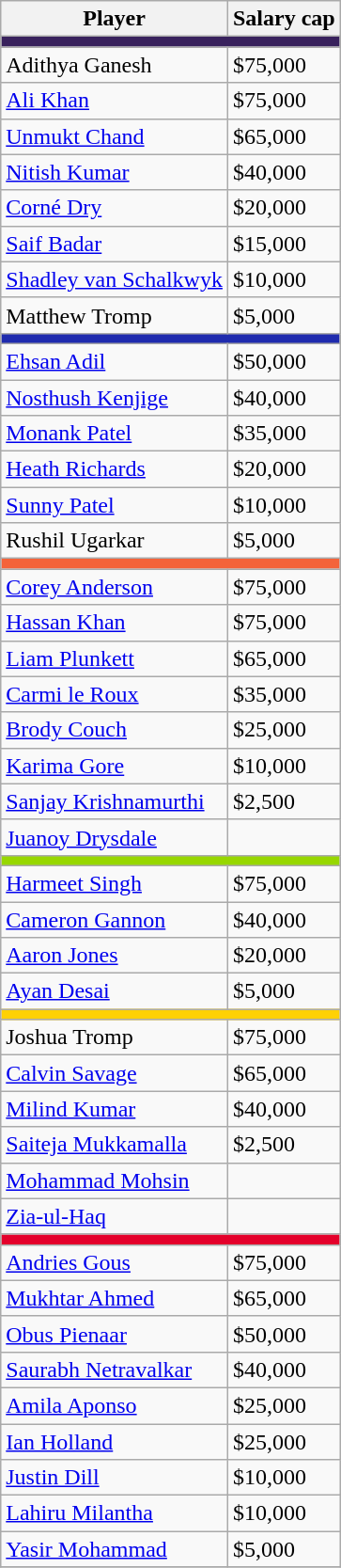<table class="wikitable plainrowheaders">
<tr>
<th scope="col">Player</th>
<th scope="col">Salary cap</th>
</tr>
<tr>
<th scope="col" colspan=2 style="background: #39225d"><a href='#'></a></th>
</tr>
<tr>
<td>Adithya Ganesh</td>
<td>$75,000</td>
</tr>
<tr>
<td><a href='#'>Ali Khan</a></td>
<td>$75,000</td>
</tr>
<tr>
<td><a href='#'>Unmukt Chand</a></td>
<td>$65,000</td>
</tr>
<tr>
<td><a href='#'>Nitish Kumar</a></td>
<td>$40,000</td>
</tr>
<tr>
<td><a href='#'>Corné Dry</a></td>
<td>$20,000</td>
</tr>
<tr>
<td><a href='#'>Saif Badar</a></td>
<td>$15,000</td>
</tr>
<tr>
<td><a href='#'>Shadley van Schalkwyk</a></td>
<td>$10,000</td>
</tr>
<tr>
<td>Matthew Tromp</td>
<td>$5,000</td>
</tr>
<tr>
<th scope="col" colspan=2 style="background: #1f2bae"><a href='#'></a></th>
</tr>
<tr>
<td><a href='#'>Ehsan Adil</a></td>
<td>$50,000</td>
</tr>
<tr>
<td><a href='#'>Nosthush Kenjige</a></td>
<td>$40,000</td>
</tr>
<tr>
<td><a href='#'>Monank Patel</a></td>
<td>$35,000</td>
</tr>
<tr>
<td><a href='#'>Heath Richards</a></td>
<td>$20,000</td>
</tr>
<tr>
<td><a href='#'>Sunny Patel</a></td>
<td>$10,000</td>
</tr>
<tr>
<td>Rushil Ugarkar</td>
<td>$5,000</td>
</tr>
<tr>
<th scope="col" colspan="2" style="background: #f4633a;"><a href='#'></a></th>
</tr>
<tr>
<td><a href='#'>Corey Anderson</a></td>
<td>$75,000</td>
</tr>
<tr>
<td><a href='#'>Hassan Khan</a></td>
<td>$75,000</td>
</tr>
<tr>
<td><a href='#'>Liam Plunkett</a></td>
<td>$65,000</td>
</tr>
<tr>
<td><a href='#'>Carmi le Roux</a></td>
<td>$35,000</td>
</tr>
<tr>
<td><a href='#'>Brody Couch</a></td>
<td>$25,000</td>
</tr>
<tr>
<td><a href='#'>Karima Gore</a></td>
<td>$10,000</td>
</tr>
<tr>
<td><a href='#'>Sanjay Krishnamurthi</a></td>
<td>$2,500</td>
</tr>
<tr>
<td><a href='#'>Juanoy Drysdale</a></td>
<td></td>
</tr>
<tr>
<th scope="col" colspan="2" style="background: #97d700;"><a href='#'></a></th>
</tr>
<tr>
<td><a href='#'>Harmeet Singh</a></td>
<td>$75,000</td>
</tr>
<tr>
<td><a href='#'>Cameron Gannon</a></td>
<td>$40,000</td>
</tr>
<tr>
<td><a href='#'>Aaron Jones</a></td>
<td>$20,000</td>
</tr>
<tr>
<td><a href='#'>Ayan Desai</a></td>
<td>$5,000</td>
</tr>
<tr>
<th scope="col" colspan="2" style="background: #ffd104;"><a href='#'></a></th>
</tr>
<tr>
<td>Joshua Tromp</td>
<td>$75,000</td>
</tr>
<tr>
<td><a href='#'>Calvin Savage</a></td>
<td>$65,000</td>
</tr>
<tr>
<td><a href='#'>Milind Kumar</a></td>
<td>$40,000</td>
</tr>
<tr>
<td><a href='#'>Saiteja Mukkamalla</a></td>
<td>$2,500</td>
</tr>
<tr>
<td><a href='#'>Mohammad Mohsin</a></td>
<td></td>
</tr>
<tr>
<td><a href='#'>Zia-ul-Haq</a></td>
<td></td>
</tr>
<tr>
<th scope="col" colspan="2" style="background: #e4002b;"><a href='#'></a></th>
</tr>
<tr>
<td><a href='#'>Andries Gous</a></td>
<td>$75,000</td>
</tr>
<tr>
<td><a href='#'>Mukhtar Ahmed</a></td>
<td>$65,000</td>
</tr>
<tr>
<td><a href='#'>Obus Pienaar</a></td>
<td>$50,000</td>
</tr>
<tr>
<td><a href='#'>Saurabh Netravalkar</a></td>
<td>$40,000</td>
</tr>
<tr>
<td><a href='#'>Amila Aponso</a></td>
<td>$25,000</td>
</tr>
<tr>
<td><a href='#'>Ian Holland</a></td>
<td>$25,000</td>
</tr>
<tr>
<td><a href='#'>Justin Dill</a></td>
<td>$10,000</td>
</tr>
<tr>
<td><a href='#'>Lahiru Milantha</a></td>
<td>$10,000</td>
</tr>
<tr>
<td><a href='#'>Yasir Mohammad</a></td>
<td>$5,000</td>
</tr>
<tr>
</tr>
</table>
